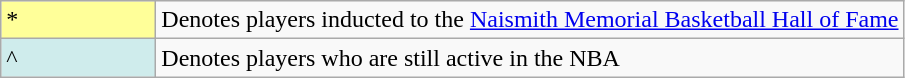<table class="wikitable sortable">
<tr>
<td style="background-color:#FFFF99; border:1px solid #aaaaaa; width:6em">*</td>
<td>Denotes players inducted to the <a href='#'>Naismith Memorial Basketball Hall of Fame</a></td>
</tr>
<tr>
<td style="background-color:#CFECEC; border:1px solid #aaaaaa; width:6em">^</td>
<td>Denotes players who are still active in the NBA</td>
</tr>
</table>
